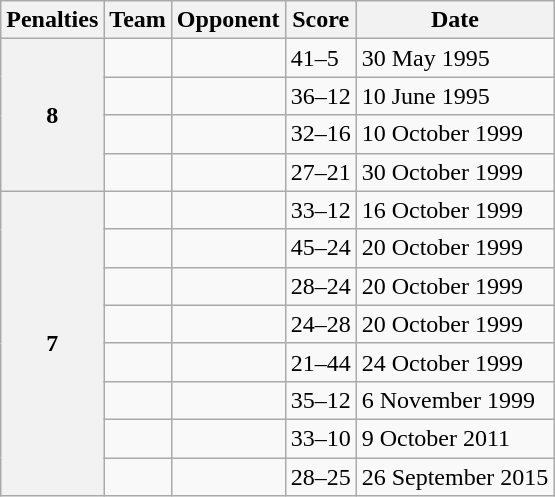<table class="wikitable">
<tr>
<th>Penalties</th>
<th>Team</th>
<th>Opponent</th>
<th>Score</th>
<th>Date</th>
</tr>
<tr>
<th rowspan=4>8</th>
<td></td>
<td></td>
<td>41–5</td>
<td>30 May 1995</td>
</tr>
<tr>
<td></td>
<td></td>
<td>36–12</td>
<td>10 June 1995</td>
</tr>
<tr>
<td></td>
<td></td>
<td>32–16</td>
<td>10 October 1999</td>
</tr>
<tr>
<td></td>
<td></td>
<td>27–21</td>
<td>30 October 1999</td>
</tr>
<tr>
<th rowspan=8>7</th>
<td></td>
<td></td>
<td>33–12</td>
<td>16 October 1999</td>
</tr>
<tr>
<td></td>
<td></td>
<td>45–24</td>
<td>20 October 1999</td>
</tr>
<tr>
<td></td>
<td></td>
<td>28–24</td>
<td>20 October 1999</td>
</tr>
<tr>
<td></td>
<td></td>
<td>24–28</td>
<td>20 October 1999</td>
</tr>
<tr>
<td></td>
<td></td>
<td>21–44</td>
<td>24 October 1999</td>
</tr>
<tr>
<td></td>
<td></td>
<td>35–12</td>
<td>6 November 1999</td>
</tr>
<tr>
<td></td>
<td></td>
<td>33–10</td>
<td>9 October 2011</td>
</tr>
<tr>
<td></td>
<td></td>
<td>28–25</td>
<td>26 September 2015</td>
</tr>
</table>
